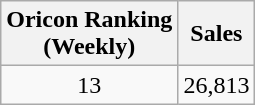<table class="wikitable">
<tr>
<th>Oricon Ranking<br>(Weekly)</th>
<th>Sales</th>
</tr>
<tr>
<td align="center">13</td>
<td>26,813</td>
</tr>
</table>
